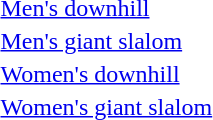<table>
<tr>
<td><a href='#'>Men's downhill</a></td>
<td></td>
<td></td>
<td></td>
</tr>
<tr>
<td><a href='#'>Men's giant slalom</a></td>
<td></td>
<td></td>
<td></td>
</tr>
<tr>
<td><a href='#'>Women's downhill</a></td>
<td></td>
<td></td>
<td></td>
</tr>
<tr>
<td><a href='#'>Women's giant slalom</a></td>
<td></td>
<td></td>
<td></td>
</tr>
</table>
